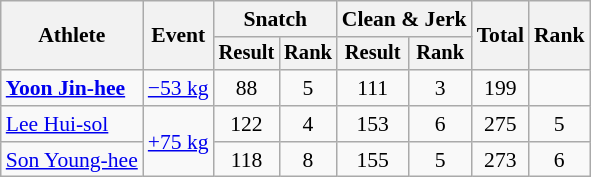<table class="wikitable" style="font-size:90%">
<tr>
<th rowspan="2">Athlete</th>
<th rowspan="2">Event</th>
<th colspan="2">Snatch</th>
<th colspan="2">Clean & Jerk</th>
<th rowspan="2">Total</th>
<th rowspan="2">Rank</th>
</tr>
<tr style="font-size:95%">
<th>Result</th>
<th>Rank</th>
<th>Result</th>
<th>Rank</th>
</tr>
<tr align=center>
<td align=left><strong><a href='#'>Yoon Jin-hee</a></strong></td>
<td align=left><a href='#'>−53 kg</a></td>
<td>88</td>
<td>5</td>
<td>111</td>
<td>3</td>
<td>199</td>
<td></td>
</tr>
<tr align=center>
<td align=left><a href='#'>Lee Hui-sol</a></td>
<td align=left rowspan=2><a href='#'>+75 kg</a></td>
<td>122</td>
<td>4</td>
<td>153</td>
<td>6</td>
<td>275</td>
<td>5</td>
</tr>
<tr align=center>
<td align=left><a href='#'>Son Young-hee</a></td>
<td>118</td>
<td>8</td>
<td>155</td>
<td>5</td>
<td>273</td>
<td>6</td>
</tr>
</table>
